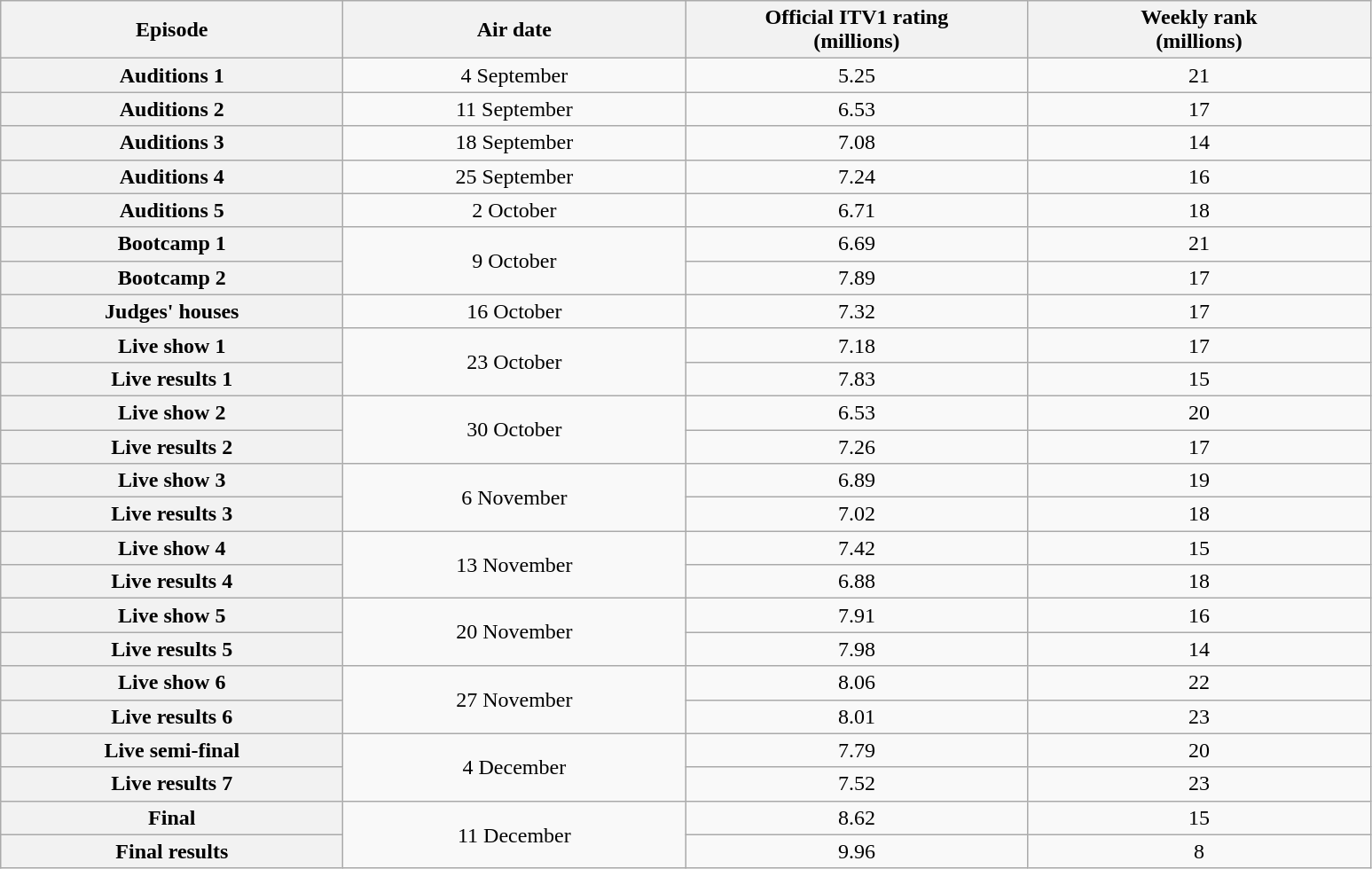<table class="wikitable sortable" style="text-align:center">
<tr>
<th scope="col" style="width:250px;">Episode</th>
<th scope="col" style="width:250px;">Air date</th>
<th scope="col" style="width:250px;">Official ITV1 rating<br>(millions)</th>
<th scope="col" style="width:250px;">Weekly rank<br>(millions)</th>
</tr>
<tr>
<th scope="row">Auditions 1</th>
<td>4 September</td>
<td>5.25</td>
<td>21</td>
</tr>
<tr>
<th scope="row">Auditions 2</th>
<td>11 September</td>
<td>6.53</td>
<td>17</td>
</tr>
<tr>
<th scope="row">Auditions 3</th>
<td>18 September</td>
<td>7.08</td>
<td>14</td>
</tr>
<tr>
<th scope="row">Auditions 4</th>
<td>25 September</td>
<td>7.24</td>
<td>16</td>
</tr>
<tr>
<th scope="row">Auditions 5</th>
<td>2 October</td>
<td>6.71</td>
<td>18</td>
</tr>
<tr>
<th scope="row">Bootcamp 1</th>
<td rowspan="2">9 October</td>
<td>6.69</td>
<td>21</td>
</tr>
<tr>
<th scope="row">Bootcamp 2</th>
<td>7.89</td>
<td>17</td>
</tr>
<tr>
<th scope="row">Judges' houses</th>
<td>16 October</td>
<td>7.32</td>
<td>17</td>
</tr>
<tr>
<th scope="row">Live show 1</th>
<td rowspan="2">23 October</td>
<td>7.18</td>
<td>17</td>
</tr>
<tr>
<th scope="row">Live results 1</th>
<td>7.83</td>
<td>15</td>
</tr>
<tr>
<th scope="row">Live show 2</th>
<td rowspan="2">30 October</td>
<td>6.53</td>
<td>20</td>
</tr>
<tr>
<th scope="row">Live results 2</th>
<td>7.26</td>
<td>17</td>
</tr>
<tr>
<th scope="row">Live show 3</th>
<td rowspan="2">6 November</td>
<td>6.89</td>
<td>19</td>
</tr>
<tr>
<th scope="row">Live results 3</th>
<td>7.02</td>
<td>18</td>
</tr>
<tr>
<th scope="row">Live show 4</th>
<td rowspan="2">13 November</td>
<td>7.42</td>
<td>15</td>
</tr>
<tr>
<th scope="row">Live results 4</th>
<td>6.88</td>
<td>18</td>
</tr>
<tr>
<th scope="row">Live show 5</th>
<td rowspan="2">20 November</td>
<td>7.91</td>
<td>16</td>
</tr>
<tr>
<th scope="row">Live results 5</th>
<td>7.98</td>
<td>14</td>
</tr>
<tr>
<th scope="row">Live show 6</th>
<td rowspan="2">27 November</td>
<td>8.06</td>
<td>22</td>
</tr>
<tr>
<th scope="row">Live results 6</th>
<td>8.01</td>
<td>23</td>
</tr>
<tr>
<th scope="row">Live semi-final</th>
<td rowspan="2">4 December</td>
<td>7.79</td>
<td>20</td>
</tr>
<tr>
<th scope="row">Live results 7</th>
<td>7.52</td>
<td>23</td>
</tr>
<tr>
<th scope="row">Final</th>
<td rowspan="2">11 December</td>
<td>8.62</td>
<td>15</td>
</tr>
<tr>
<th scope="row">Final results</th>
<td>9.96</td>
<td>8</td>
</tr>
</table>
